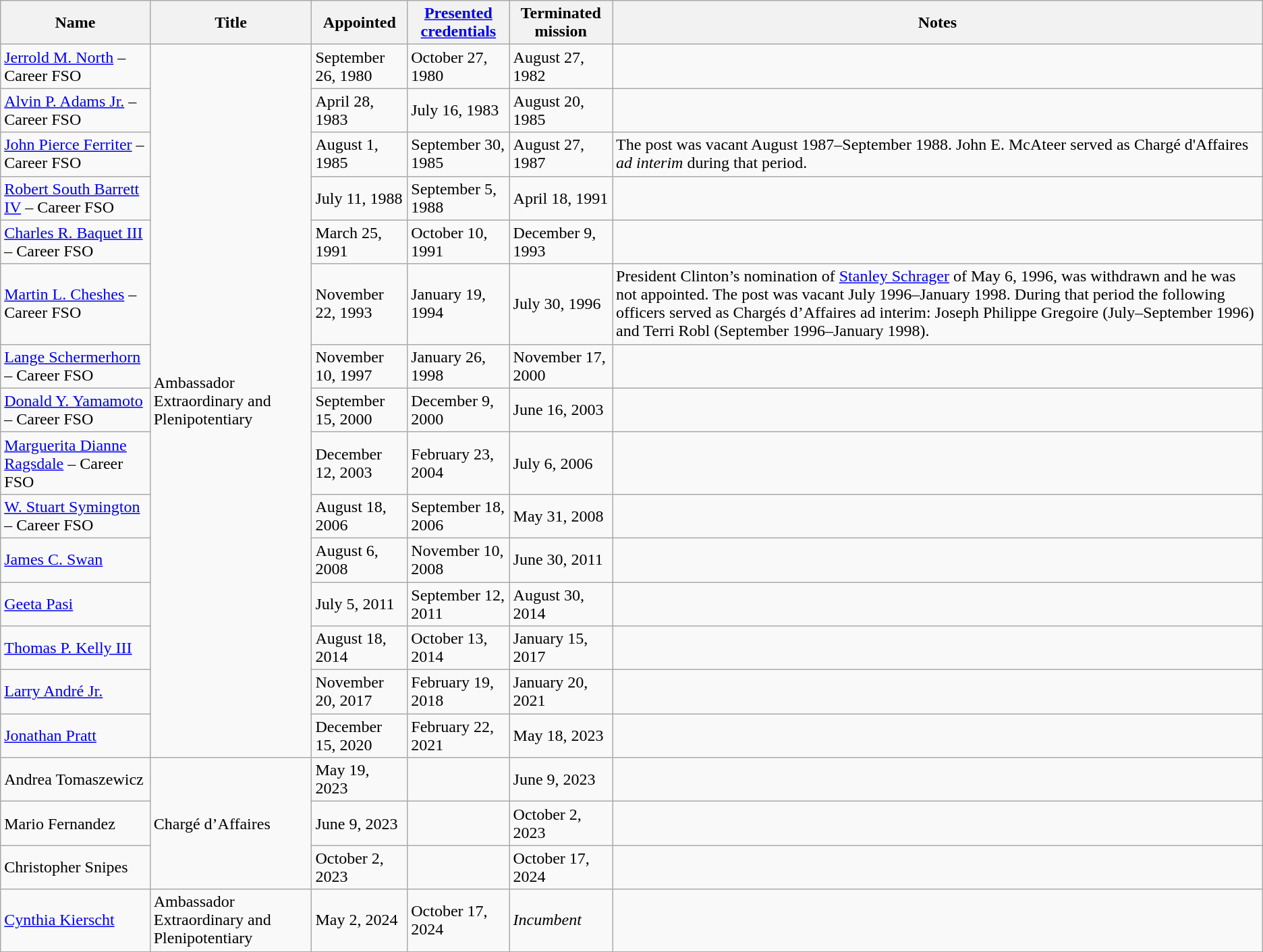<table class="wikitable">
<tr>
<th>Name</th>
<th>Title</th>
<th>Appointed</th>
<th><a href='#'>Presented credentials</a></th>
<th>Terminated mission</th>
<th>Notes</th>
</tr>
<tr>
<td><a href='#'>Jerrold M. North</a> – Career FSO</td>
<td rowspan="15">Ambassador Extraordinary and Plenipotentiary</td>
<td>September 26, 1980</td>
<td>October 27, 1980</td>
<td>August 27, 1982</td>
<td></td>
</tr>
<tr>
<td><a href='#'>Alvin P. Adams Jr.</a> – Career FSO</td>
<td>April 28, 1983</td>
<td>July 16, 1983</td>
<td>August 20, 1985</td>
<td></td>
</tr>
<tr>
<td><a href='#'>John Pierce Ferriter</a> – Career FSO</td>
<td>August 1, 1985</td>
<td>September 30, 1985</td>
<td>August 27, 1987</td>
<td>The post was vacant August 1987–September 1988. John E. McAteer served as Chargé d'Affaires <em>ad interim</em> during that period.</td>
</tr>
<tr>
<td><a href='#'>Robert South Barrett IV</a> – Career FSO</td>
<td>July 11, 1988</td>
<td>September 5, 1988</td>
<td>April 18, 1991</td>
<td></td>
</tr>
<tr>
<td><a href='#'>Charles R. Baquet III</a> – Career FSO</td>
<td>March 25, 1991</td>
<td>October 10, 1991</td>
<td>December 9, 1993</td>
<td></td>
</tr>
<tr>
<td><a href='#'>Martin L. Cheshes</a> – Career FSO</td>
<td>November 22, 1993</td>
<td>January 19, 1994</td>
<td>July 30, 1996</td>
<td>President Clinton’s nomination of <a href='#'>Stanley Schrager</a> of May 6, 1996, was withdrawn and he was not appointed.    The post was vacant July 1996–January 1998. During that period the following officers served as Chargés d’Affaires ad interim:  Joseph Philippe Gregoire (July–September 1996) and Terri Robl (September 1996–January 1998).</td>
</tr>
<tr>
<td><a href='#'>Lange Schermerhorn</a> – Career FSO</td>
<td>November 10, 1997</td>
<td>January 26, 1998</td>
<td>November 17, 2000</td>
<td></td>
</tr>
<tr>
<td><a href='#'>Donald Y. Yamamoto</a> – Career FSO</td>
<td>September 15, 2000</td>
<td>December 9, 2000</td>
<td>June 16, 2003</td>
<td></td>
</tr>
<tr>
<td><a href='#'>Marguerita Dianne Ragsdale</a> – Career FSO</td>
<td>December 12, 2003</td>
<td>February 23, 2004</td>
<td>July 6, 2006</td>
<td></td>
</tr>
<tr>
<td><a href='#'>W. Stuart Symington</a> – Career FSO</td>
<td>August 18, 2006</td>
<td>September 18, 2006</td>
<td>May 31, 2008</td>
<td></td>
</tr>
<tr>
<td><a href='#'>James C. Swan</a></td>
<td>August 6, 2008</td>
<td>November 10, 2008</td>
<td>June 30, 2011</td>
<td></td>
</tr>
<tr>
<td><a href='#'>Geeta Pasi</a></td>
<td>July 5, 2011</td>
<td>September 12, 2011</td>
<td>August 30, 2014</td>
<td></td>
</tr>
<tr>
<td><a href='#'>Thomas P. Kelly III</a></td>
<td>August 18, 2014</td>
<td>October 13, 2014</td>
<td>January 15, 2017</td>
<td></td>
</tr>
<tr>
<td><a href='#'>Larry André Jr.</a></td>
<td>November 20, 2017</td>
<td>February 19, 2018</td>
<td>January 20, 2021</td>
<td></td>
</tr>
<tr>
<td><a href='#'>Jonathan Pratt</a></td>
<td>December 15, 2020</td>
<td>February 22, 2021</td>
<td>May 18, 2023</td>
<td></td>
</tr>
<tr>
<td>Andrea Tomaszewicz</td>
<td rowspan="3">Chargé d’Affaires</td>
<td>May 19, 2023</td>
<td></td>
<td>June 9, 2023</td>
<td></td>
</tr>
<tr>
<td>Mario Fernandez</td>
<td>June 9, 2023</td>
<td></td>
<td>October 2, 2023</td>
<td></td>
</tr>
<tr>
<td>Christopher Snipes</td>
<td>October 2, 2023</td>
<td></td>
<td>October 17, 2024</td>
<td></td>
</tr>
<tr>
<td><a href='#'>Cynthia Kierscht</a></td>
<td>Ambassador Extraordinary and Plenipotentiary</td>
<td>May 2, 2024</td>
<td>October 17, 2024</td>
<td><em>Incumbent</em></td>
<td></td>
</tr>
</table>
